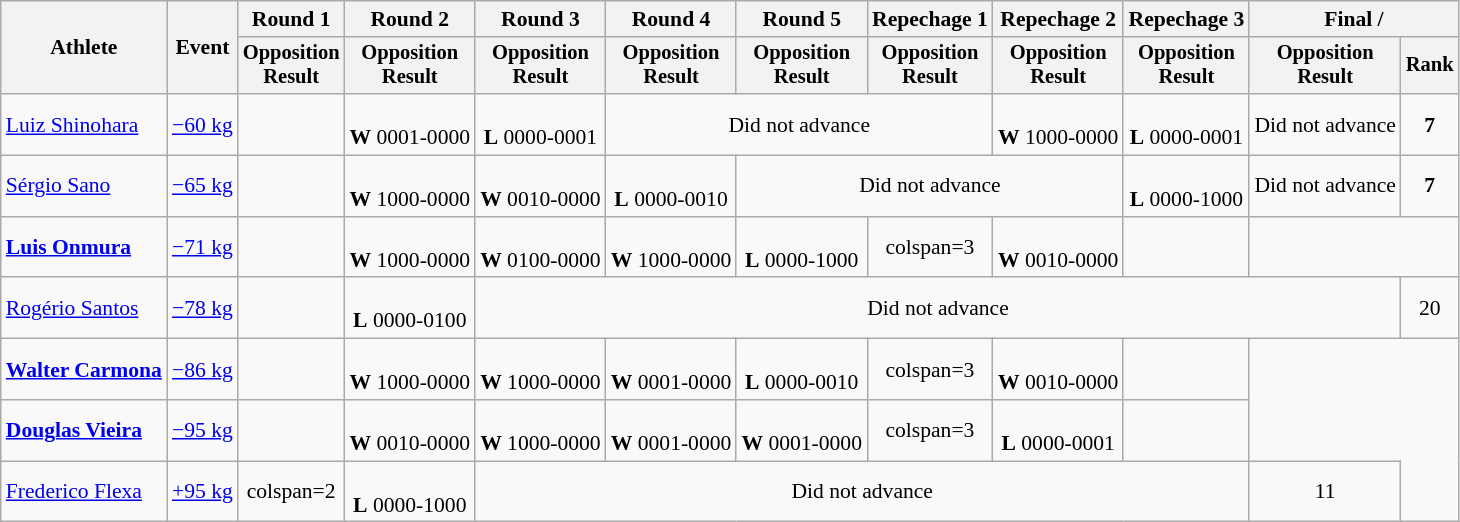<table class="wikitable" style="font-size:90%">
<tr>
<th rowspan="2">Athlete</th>
<th rowspan="2">Event</th>
<th>Round 1</th>
<th>Round 2</th>
<th>Round 3</th>
<th>Round 4</th>
<th>Round 5</th>
<th>Repechage 1</th>
<th>Repechage 2</th>
<th>Repechage 3</th>
<th colspan=2>Final / </th>
</tr>
<tr style="font-size:95%">
<th>Opposition<br>Result</th>
<th>Opposition<br>Result</th>
<th>Opposition<br>Result</th>
<th>Opposition<br>Result</th>
<th>Opposition<br>Result</th>
<th>Opposition<br>Result</th>
<th>Opposition<br>Result</th>
<th>Opposition<br>Result</th>
<th>Opposition<br>Result</th>
<th>Rank</th>
</tr>
<tr align=center>
<td align=left><a href='#'>Luiz Shinohara</a></td>
<td align=left><a href='#'>−60 kg</a></td>
<td></td>
<td><br><strong>W</strong> 0001-0000</td>
<td><br><strong>L</strong> 0000-0001</td>
<td colspan=3>Did not advance</td>
<td><br><strong>W</strong> 1000-0000</td>
<td><br><strong>L</strong> 0000-0001</td>
<td colspan=1>Did not advance</td>
<td><strong>7</strong></td>
</tr>
<tr align=center>
<td align=left rowspan=1><a href='#'>Sérgio Sano</a></td>
<td align=left><a href='#'>−65 kg</a></td>
<td></td>
<td><br><strong>W</strong> 1000-0000</td>
<td><br><strong>W</strong> 0010-0000</td>
<td><br><strong>L</strong> 0000-0010</td>
<td colspan=3>Did not advance</td>
<td><br><strong>L</strong> 0000-1000</td>
<td colspan=1>Did not advance</td>
<td><strong>7</strong></td>
</tr>
<tr align=center>
<td align=left><strong><a href='#'>Luis Onmura</a></strong></td>
<td align=left><a href='#'>−71 kg</a></td>
<td></td>
<td><br><strong>W</strong> 1000-0000</td>
<td><br><strong>W</strong> 0100-0000</td>
<td><br><strong>W</strong> 1000-0000</td>
<td><br><strong>L</strong> 0000-1000</td>
<td>colspan=3 </td>
<td><br><strong>W</strong> 0010-0000</td>
<td></td>
</tr>
<tr align=center>
<td align=left><a href='#'>Rogério Santos</a></td>
<td align=left><a href='#'>−78 kg</a></td>
<td></td>
<td><br><strong>L</strong> 0000-0100</td>
<td colspan=7>Did not advance</td>
<td>20</td>
</tr>
<tr align=center>
<td align=left rowspan=1><strong><a href='#'>Walter Carmona</a></strong></td>
<td align=left><a href='#'>−86 kg</a></td>
<td></td>
<td><br><strong>W</strong> 1000-0000</td>
<td><br><strong>W</strong> 1000-0000</td>
<td><br><strong>W</strong> 0001-0000</td>
<td><br><strong>L</strong> 0000-0010</td>
<td>colspan=3 </td>
<td><br><strong>W</strong> 0010-0000</td>
<td></td>
</tr>
<tr align=center>
<td align=left rowspan=1><strong><a href='#'>Douglas Vieira</a></strong></td>
<td align=left><a href='#'>−95 kg</a></td>
<td></td>
<td><br><strong>W</strong> 0010-0000</td>
<td><br><strong>W</strong> 1000-0000</td>
<td><br><strong>W</strong> 0001-0000</td>
<td><br><strong>W</strong> 0001-0000</td>
<td>colspan=3 </td>
<td><br><strong>L</strong> 0000-0001</td>
<td></td>
</tr>
<tr align=center>
<td align=left rowspan=1><a href='#'>Frederico Flexa</a></td>
<td align=left><a href='#'>+95 kg</a></td>
<td>colspan=2 </td>
<td><br><strong>L</strong> 0000-1000</td>
<td colspan=6>Did not advance</td>
<td>11</td>
</tr>
</table>
